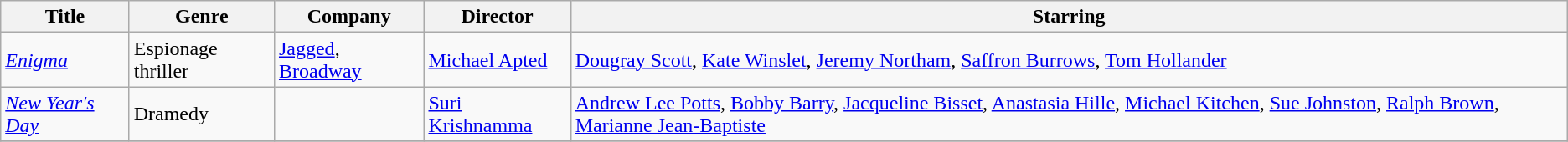<table class="wikitable unsortable">
<tr>
<th>Title</th>
<th>Genre</th>
<th>Company</th>
<th>Director</th>
<th>Starring</th>
</tr>
<tr>
<td><em><a href='#'>Enigma</a></em></td>
<td>Espionage thriller</td>
<td><a href='#'>Jagged</a>, <a href='#'>Broadway</a></td>
<td><a href='#'>Michael Apted</a></td>
<td><a href='#'>Dougray Scott</a>, <a href='#'>Kate Winslet</a>, <a href='#'>Jeremy Northam</a>, <a href='#'>Saffron Burrows</a>, <a href='#'>Tom Hollander</a></td>
</tr>
<tr>
<td><em><a href='#'>New Year's Day</a></em></td>
<td>Dramedy</td>
<td></td>
<td><a href='#'>Suri Krishnamma</a></td>
<td><a href='#'>Andrew Lee Potts</a>, <a href='#'>Bobby Barry</a>, <a href='#'>Jacqueline Bisset</a>, <a href='#'>Anastasia Hille</a>, <a href='#'>Michael Kitchen</a>, <a href='#'>Sue Johnston</a>, <a href='#'>Ralph Brown</a>, <a href='#'>Marianne Jean-Baptiste</a></td>
</tr>
<tr>
</tr>
</table>
